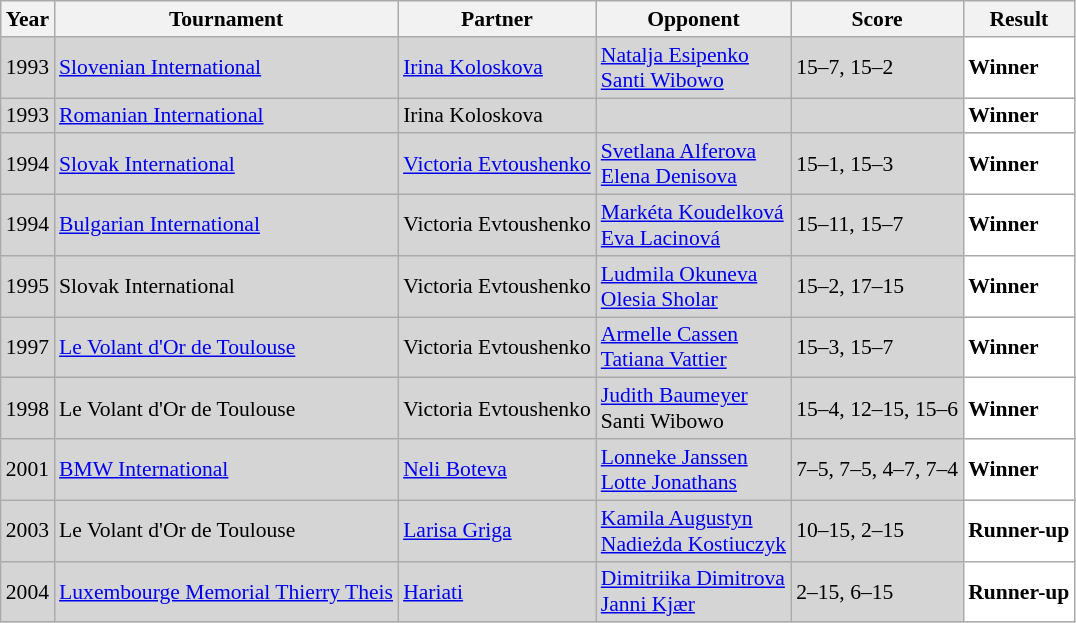<table class="sortable wikitable" style="font-size: 90%;">
<tr>
<th>Year</th>
<th>Tournament</th>
<th>Partner</th>
<th>Opponent</th>
<th>Score</th>
<th>Result</th>
</tr>
<tr style="background:#D5D5D5">
<td align="center">1993</td>
<td align="left"><a href='#'>Slovenian International</a></td>
<td align="left"> <a href='#'>Irina Koloskova</a></td>
<td align="left"> <a href='#'>Natalja Esipenko</a><br> <a href='#'>Santi Wibowo</a></td>
<td align="left">15–7, 15–2</td>
<td style="text-align:left; background:white"> <strong>Winner</strong></td>
</tr>
<tr style="background:#D5D5D5">
<td align="center">1993</td>
<td align="left"><a href='#'>Romanian International</a></td>
<td align="left"> Irina Koloskova</td>
<td align="left"> <br></td>
<td align="left"></td>
<td style="text-align:left; background:white"> <strong>Winner</strong></td>
</tr>
<tr style="background:#D5D5D5">
<td align="center">1994</td>
<td align="left"><a href='#'>Slovak International</a></td>
<td align="left"> <a href='#'>Victoria Evtoushenko</a></td>
<td align="left"> <a href='#'>Svetlana Alferova</a><br> <a href='#'>Elena Denisova</a></td>
<td align="left">15–1, 15–3</td>
<td style="text-align:left; background:white"> <strong>Winner</strong></td>
</tr>
<tr style="background:#D5D5D5">
<td align="center">1994</td>
<td align="left"><a href='#'>Bulgarian International</a></td>
<td align="left"> Victoria Evtoushenko</td>
<td align="left"> <a href='#'>Markéta Koudelková</a><br> <a href='#'>Eva Lacinová</a></td>
<td align="left">15–11, 15–7</td>
<td style="text-align:left; background:white"> <strong>Winner</strong></td>
</tr>
<tr style="background:#D5D5D5">
<td align="center">1995</td>
<td align="left">Slovak International</td>
<td align="left"> Victoria Evtoushenko</td>
<td align="left"> <a href='#'>Ludmila Okuneva</a><br> <a href='#'>Olesia Sholar</a></td>
<td align="left">15–2, 17–15</td>
<td style="text-align:left; background:white"> <strong>Winner</strong></td>
</tr>
<tr style="background:#D5D5D5">
<td align="center">1997</td>
<td align="left"><a href='#'>Le Volant d'Or de Toulouse</a></td>
<td align="left"> Victoria Evtoushenko</td>
<td align="left"> <a href='#'>Armelle Cassen</a><br> <a href='#'>Tatiana Vattier</a></td>
<td align="left">15–3, 15–7</td>
<td style="text-align:left; background:white"> <strong>Winner</strong></td>
</tr>
<tr style="background:#D5D5D5">
<td align="center">1998</td>
<td align="left">Le Volant d'Or de Toulouse</td>
<td align="left"> Victoria Evtoushenko</td>
<td align="left"> <a href='#'>Judith Baumeyer</a><br> Santi Wibowo</td>
<td align="left">15–4, 12–15, 15–6</td>
<td style="text-align:left; background:white"> <strong>Winner</strong></td>
</tr>
<tr style="background:#D5D5D5">
<td align="center">2001</td>
<td align="left"><a href='#'>BMW International</a></td>
<td align="left"> <a href='#'>Neli Boteva</a></td>
<td align="left"> <a href='#'>Lonneke Janssen</a><br> <a href='#'>Lotte Jonathans</a></td>
<td align="left">7–5, 7–5, 4–7, 7–4</td>
<td style="text-align:left; background:white"> <strong>Winner</strong></td>
</tr>
<tr style="background:#D5D5D5">
<td align="center">2003</td>
<td align="left">Le Volant d'Or de Toulouse</td>
<td align="left"> <a href='#'>Larisa Griga</a></td>
<td align="left"> <a href='#'>Kamila Augustyn</a><br> <a href='#'>Nadieżda Kostiuczyk</a></td>
<td align="left">10–15, 2–15</td>
<td style="text-align:left; background:white"> <strong>Runner-up</strong></td>
</tr>
<tr style="background:#D5D5D5">
<td align="center">2004</td>
<td align="left"><a href='#'>Luxembourge Memorial Thierry Theis</a></td>
<td align="left"> <a href='#'>Hariati</a></td>
<td align="left"> <a href='#'>Dimitriika Dimitrova</a><br> <a href='#'>Janni Kjær</a></td>
<td align="left">2–15, 6–15</td>
<td style="text-align:left; background:white"> <strong>Runner-up</strong></td>
</tr>
</table>
